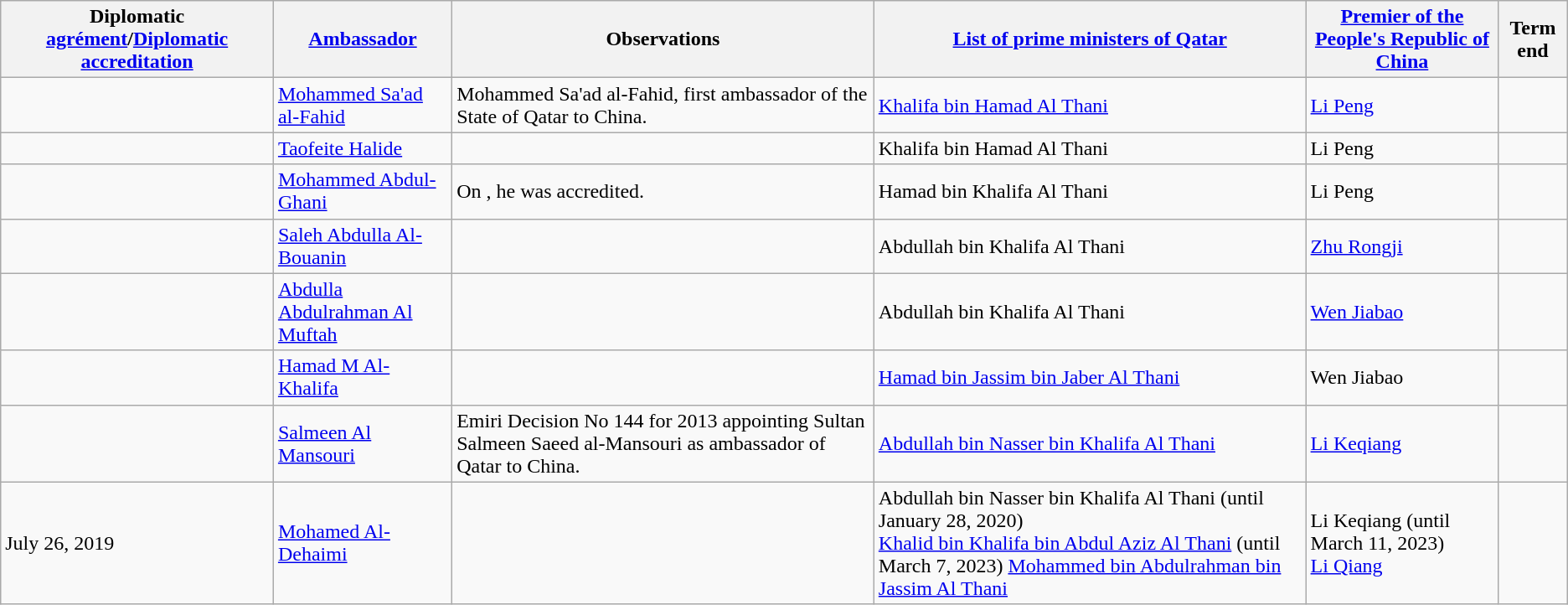<table class="wikitable sortable">
<tr>
<th>Diplomatic <a href='#'>agrément</a>/<a href='#'>Diplomatic accreditation</a></th>
<th><a href='#'>Ambassador</a></th>
<th>Observations</th>
<th><a href='#'>List of prime ministers of Qatar</a></th>
<th><a href='#'>Premier of the People's Republic of China</a></th>
<th>Term end</th>
</tr>
<tr>
<td></td>
<td><a href='#'>Mohammed Sa'ad al-Fahid</a></td>
<td>Mohammed Sa'ad al-Fahid, first ambassador of the State of Qatar to China.</td>
<td><a href='#'>Khalifa bin Hamad Al Thani</a></td>
<td><a href='#'>Li Peng</a></td>
<td></td>
</tr>
<tr>
<td></td>
<td><a href='#'>Taofeite Halide</a></td>
<td></td>
<td>Khalifa bin Hamad Al Thani</td>
<td>Li Peng</td>
<td></td>
</tr>
<tr>
<td></td>
<td><a href='#'>Mohammed Abdul-Ghani</a></td>
<td>On , he was accredited.</td>
<td>Hamad bin Khalifa Al Thani</td>
<td>Li Peng</td>
<td></td>
</tr>
<tr>
<td></td>
<td><a href='#'>Saleh Abdulla Al-Bouanin</a></td>
<td></td>
<td>Abdullah bin Khalifa Al Thani</td>
<td><a href='#'>Zhu Rongji</a></td>
<td></td>
</tr>
<tr>
<td></td>
<td><a href='#'>Abdulla Abdulrahman Al Muftah</a></td>
<td></td>
<td>Abdullah bin Khalifa Al Thani</td>
<td><a href='#'>Wen Jiabao</a></td>
<td></td>
</tr>
<tr>
<td></td>
<td><a href='#'>Hamad M Al-Khalifa</a></td>
<td></td>
<td><a href='#'>Hamad bin Jassim bin Jaber Al Thani</a></td>
<td>Wen Jiabao</td>
<td></td>
</tr>
<tr>
<td></td>
<td><a href='#'>Salmeen Al Mansouri</a></td>
<td>Emiri Decision No 144 for 2013 appointing Sultan Salmeen Saeed al-Mansouri as ambassador of Qatar to China.</td>
<td><a href='#'>Abdullah bin Nasser bin Khalifa Al Thani</a></td>
<td><a href='#'>Li Keqiang</a></td>
<td></td>
</tr>
<tr>
<td>July 26, 2019</td>
<td><a href='#'>Mohamed Al-Dehaimi</a></td>
<td></td>
<td>Abdullah bin Nasser bin Khalifa Al Thani (until January 28, 2020)<br><a href='#'>Khalid bin Khalifa bin Abdul Aziz Al Thani</a> (until March 7, 2023)
<a href='#'>Mohammed bin Abdulrahman bin Jassim Al Thani</a></td>
<td>Li Keqiang (until March 11, 2023)<br><a href='#'>Li Qiang</a></td>
<td></td>
</tr>
</table>
